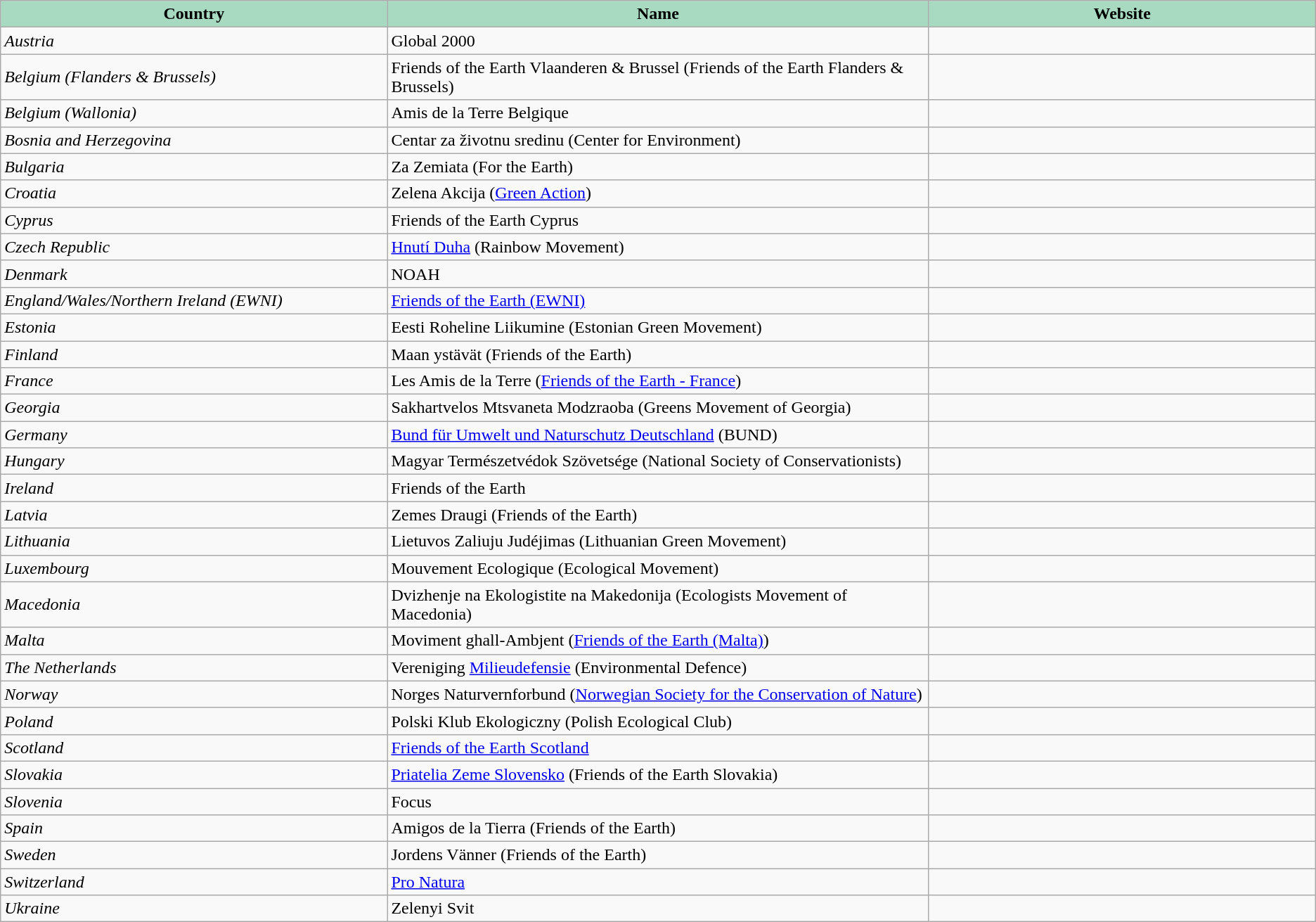<table class="wikitable">
<tr>
<th style="background:#a8dac1; width:25%;">Country</th>
<th style="background:#a8dac1; width:35%;">Name</th>
<th style="background:#a8dac1; width:25%;">Website</th>
</tr>
<tr>
<td><em>Austria</em></td>
<td>Global 2000</td>
<td></td>
</tr>
<tr>
<td><em>Belgium (Flanders & Brussels)</em></td>
<td>Friends of the Earth Vlaanderen & Brussel (Friends of the Earth Flanders & Brussels)</td>
<td></td>
</tr>
<tr>
<td><em>Belgium (Wallonia)</em></td>
<td>Amis de la Terre Belgique</td>
<td></td>
</tr>
<tr>
<td><em>Bosnia and Herzegovina</em></td>
<td>Centar za životnu sredinu (Center for Environment)</td>
</tr>
<tr>
<td><em>Bulgaria</em></td>
<td>Za Zemiata (For the Earth)</td>
<td></td>
</tr>
<tr>
<td><em>Croatia</em></td>
<td>Zelena Akcija (<a href='#'>Green Action</a>)</td>
<td></td>
</tr>
<tr>
<td><em>Cyprus</em></td>
<td>Friends of the Earth Cyprus</td>
<td></td>
</tr>
<tr>
<td><em>Czech Republic</em></td>
<td><a href='#'>Hnutí Duha</a> (Rainbow Movement)</td>
<td></td>
</tr>
<tr>
<td><em>Denmark</em></td>
<td>NOAH</td>
<td></td>
</tr>
<tr>
<td><em>England/Wales/Northern Ireland (EWNI)</em></td>
<td><a href='#'>Friends of the Earth (EWNI)</a></td>
<td></td>
</tr>
<tr>
<td><em>Estonia</em></td>
<td>Eesti Roheline Liikumine (Estonian Green Movement)</td>
<td></td>
</tr>
<tr>
<td><em>Finland</em></td>
<td>Maan ystävät (Friends of the Earth)</td>
<td></td>
</tr>
<tr>
<td><em>France</em></td>
<td Les Amis de la Terre-France>Les Amis de la Terre (<a href='#'>Friends of the Earth - France</a>)</td>
<td></td>
</tr>
<tr>
<td><em>Georgia</em></td>
<td>Sakhartvelos Mtsvaneta Modzraoba (Greens Movement of Georgia)</td>
<td></td>
</tr>
<tr>
<td><em>Germany</em></td>
<td><a href='#'>Bund für Umwelt und Naturschutz Deutschland</a> (BUND)</td>
<td></td>
</tr>
<tr>
<td><em>Hungary</em></td>
<td>Magyar Természetvédok Szövetsége (National Society of Conservationists)</td>
<td></td>
</tr>
<tr>
<td><em>Ireland</em></td>
<td>Friends of the Earth</td>
<td></td>
</tr>
<tr>
<td><em>Latvia</em></td>
<td>Zemes Draugi (Friends of the Earth)</td>
<td></td>
</tr>
<tr>
<td><em>Lithuania</em></td>
<td>Lietuvos Zaliuju Judéjimas (Lithuanian Green Movement)</td>
<td></td>
</tr>
<tr>
<td><em>Luxembourg</em></td>
<td>Mouvement Ecologique (Ecological Movement)</td>
<td></td>
</tr>
<tr>
<td><em>Macedonia</em></td>
<td>Dvizhenje na Ekologistite na Makedonija (Ecologists Movement of Macedonia)</td>
<td></td>
</tr>
<tr>
<td><em>Malta</em></td>
<td>Moviment ghall-Ambjent (<a href='#'>Friends of the Earth (Malta)</a>)</td>
<td></td>
</tr>
<tr>
<td><em>The Netherlands</em></td>
<td>Vereniging <a href='#'>Milieudefensie</a> (Environmental Defence)</td>
<td></td>
</tr>
<tr>
<td><em>Norway</em></td>
<td>Norges Naturvernforbund (<a href='#'>Norwegian Society for the Conservation of Nature</a>)</td>
<td></td>
</tr>
<tr>
<td><em>Poland</em></td>
<td>Polski Klub Ekologiczny (Polish Ecological Club)</td>
<td></td>
</tr>
<tr>
<td><em>Scotland</em></td>
<td><a href='#'>Friends of the Earth Scotland</a></td>
<td></td>
</tr>
<tr>
<td><em>Slovakia</em></td>
<td><a href='#'>Priatelia Zeme Slovensko</a> (Friends of the Earth Slovakia)</td>
<td></td>
</tr>
<tr>
<td><em>Slovenia</em></td>
<td>Focus</td>
</tr>
<tr>
<td><em>Spain</em></td>
<td>Amigos de la Tierra (Friends of the Earth)</td>
<td></td>
</tr>
<tr>
<td><em>Sweden</em></td>
<td>Jordens Vänner (Friends of the Earth)</td>
<td></td>
</tr>
<tr>
<td><em>Switzerland</em></td>
<td><a href='#'>Pro Natura</a></td>
<td></td>
</tr>
<tr>
<td><em>Ukraine</em></td>
<td>Zelenyi Svit</td>
<td></td>
</tr>
</table>
